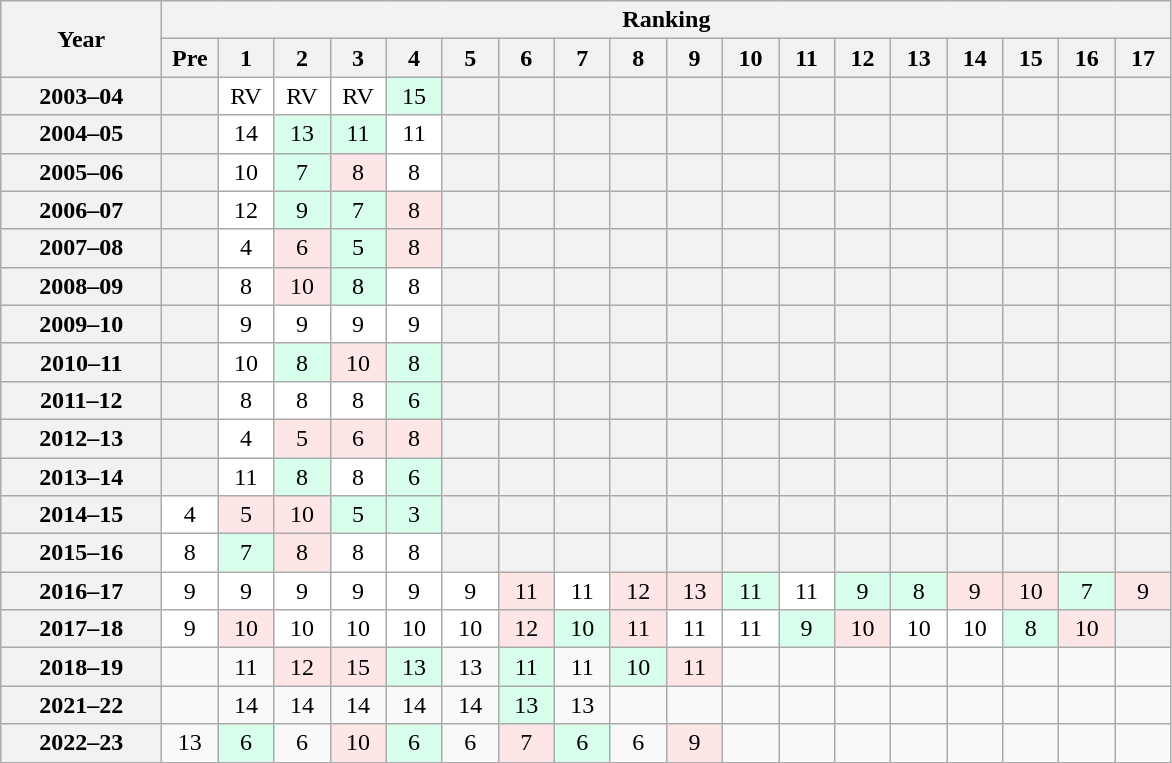<table class="wikitable" style="white-space:nowrap;">
<tr>
<th scope="col" width="100" rowspan="2">Year</th>
<th colspan="22">Ranking</th>
</tr>
<tr>
<th scope="col" width="30">Pre</th>
<th scope="col" width="30">1</th>
<th scope="col" width="30">2</th>
<th scope="col" width="30">3</th>
<th scope="col" width="30">4</th>
<th scope="col" width="30">5</th>
<th scope="col" width="30">6</th>
<th scope="col" width="30">7</th>
<th scope="col" width="30">8</th>
<th scope="col" width="30">9</th>
<th scope="col" width="30">10</th>
<th scope="col" width="30">11</th>
<th scope="col" width="30">12</th>
<th scope="col" width="30">13</th>
<th scope="col" width="30">14</th>
<th scope="col" width="30">15</th>
<th scope="col" width="30">16</th>
<th scope="col" width="30">17</th>
</tr>
<tr style="text-align:center;">
<th>2003–04</th>
<td bgcolor=F2F2F2></td>
<td bgcolor=FFFFFF>RV</td>
<td bgcolor=FFFFFF>RV</td>
<td bgcolor=FFFFFF>RV</td>
<td bgcolor=D8FFEB>15</td>
<td bgcolor=F2F2F2></td>
<td bgcolor=F2F2F2></td>
<td bgcolor=F2F2F2></td>
<td bgcolor=F2F2F2></td>
<td bgcolor=F2F2F2></td>
<td bgcolor=F2F2F2></td>
<td bgcolor=F2F2F2></td>
<td bgcolor=F2F2F2></td>
<td bgcolor=F2F2F2></td>
<td bgcolor=F2F2F2></td>
<td bgcolor=F2F2F2></td>
<td bgcolor=F2F2F2></td>
<td bgcolor=F2F2F2></td>
</tr>
<tr style="text-align:center;">
<th>2004–05</th>
<td bgcolor=F2F2F2></td>
<td bgcolor=FFFFFF>14</td>
<td bgcolor=D8FFEB>13</td>
<td bgcolor=D8FFEB>11</td>
<td bgcolor=FFFFFF>11</td>
<td bgcolor=F2F2F2></td>
<td bgcolor=F2F2F2></td>
<td bgcolor=F2F2F2></td>
<td bgcolor=F2F2F2></td>
<td bgcolor=F2F2F2></td>
<td bgcolor=F2F2F2></td>
<td bgcolor=F2F2F2></td>
<td bgcolor=F2F2F2></td>
<td bgcolor=F2F2F2></td>
<td bgcolor=F2F2F2></td>
<td bgcolor=F2F2F2></td>
<td bgcolor=F2F2F2></td>
<td bgcolor=F2F2F2></td>
</tr>
<tr style="text-align:center;">
<th>2005–06</th>
<td bgcolor=F2F2F2></td>
<td bgcolor=FFFFFF>10</td>
<td bgcolor=D8FFEB>7</td>
<td bgcolor=FFE6E6>8</td>
<td bgcolor=FFFFFF>8</td>
<td bgcolor=F2F2F2></td>
<td bgcolor=F2F2F2></td>
<td bgcolor=F2F2F2></td>
<td bgcolor=F2F2F2></td>
<td bgcolor=F2F2F2></td>
<td bgcolor=F2F2F2></td>
<td bgcolor=F2F2F2></td>
<td bgcolor=F2F2F2></td>
<td bgcolor=F2F2F2></td>
<td bgcolor=F2F2F2></td>
<td bgcolor=F2F2F2></td>
<td bgcolor=F2F2F2></td>
<td bgcolor=F2F2F2></td>
</tr>
<tr style="text-align:center;">
<th>2006–07</th>
<td bgcolor=F2F2F2></td>
<td bgcolor=FFFFFF>12</td>
<td bgcolor=D8FFEB>9</td>
<td bgcolor=D8FFEB>7</td>
<td bgcolor=FFE6E6>8</td>
<td bgcolor=F2F2F2></td>
<td bgcolor=F2F2F2></td>
<td bgcolor=F2F2F2></td>
<td bgcolor=F2F2F2></td>
<td bgcolor=F2F2F2></td>
<td bgcolor=F2F2F2></td>
<td bgcolor=F2F2F2></td>
<td bgcolor=F2F2F2></td>
<td bgcolor=F2F2F2></td>
<td bgcolor=F2F2F2></td>
<td bgcolor=F2F2F2></td>
<td bgcolor=F2F2F2></td>
<td bgcolor=F2F2F2></td>
</tr>
<tr style="text-align:center;">
<th>2007–08</th>
<td bgcolor=F2F2F2></td>
<td bgcolor=FFFFFF>4</td>
<td bgcolor=FFE6E6>6</td>
<td bgcolor=D8FFEB>5</td>
<td bgcolor=FFE6E6>8</td>
<td bgcolor=F2F2F2></td>
<td bgcolor=F2F2F2></td>
<td bgcolor=F2F2F2></td>
<td bgcolor=F2F2F2></td>
<td bgcolor=F2F2F2></td>
<td bgcolor=F2F2F2></td>
<td bgcolor=F2F2F2></td>
<td bgcolor=F2F2F2></td>
<td bgcolor=F2F2F2></td>
<td bgcolor=F2F2F2></td>
<td bgcolor=F2F2F2></td>
<td bgcolor=F2F2F2></td>
<td bgcolor=F2F2F2></td>
</tr>
<tr style="text-align:center;">
<th>2008–09</th>
<td bgcolor=F2F2F2></td>
<td bgcolor=FFFFFF>8</td>
<td bgcolor=FFE6E6>10</td>
<td bgcolor=D8FFEB>8</td>
<td bgcolor=FFFFFF>8</td>
<td bgcolor=F2F2F2></td>
<td bgcolor=F2F2F2></td>
<td bgcolor=F2F2F2></td>
<td bgcolor=F2F2F2></td>
<td bgcolor=F2F2F2></td>
<td bgcolor=F2F2F2></td>
<td bgcolor=F2F2F2></td>
<td bgcolor=F2F2F2></td>
<td bgcolor=F2F2F2></td>
<td bgcolor=F2F2F2></td>
<td bgcolor=F2F2F2></td>
<td bgcolor=F2F2F2></td>
<td bgcolor=F2F2F2></td>
</tr>
<tr style="text-align:center;">
<th>2009–10</th>
<td bgcolor=F2F2F2></td>
<td bgcolor=FFFFFF>9</td>
<td bgcolor=FFFFFF>9</td>
<td bgcolor=FFFFFF>9</td>
<td bgcolor=FFFFFF>9</td>
<td bgcolor=F2F2F2></td>
<td bgcolor=F2F2F2></td>
<td bgcolor=F2F2F2></td>
<td bgcolor=F2F2F2></td>
<td bgcolor=F2F2F2></td>
<td bgcolor=F2F2F2></td>
<td bgcolor=F2F2F2></td>
<td bgcolor=F2F2F2></td>
<td bgcolor=F2F2F2></td>
<td bgcolor=F2F2F2></td>
<td bgcolor=F2F2F2></td>
<td bgcolor=F2F2F2></td>
<td bgcolor=F2F2F2></td>
</tr>
<tr style="text-align:center;">
<th>2010–11</th>
<td bgcolor=F2F2F2></td>
<td bgcolor=FFFFFF>10</td>
<td bgcolor=D8FFEB>8</td>
<td bgcolor=FFE6E6>10</td>
<td bgcolor=D8FFEB>8</td>
<td bgcolor=F2F2F2></td>
<td bgcolor=F2F2F2></td>
<td bgcolor=F2F2F2></td>
<td bgcolor=F2F2F2></td>
<td bgcolor=F2F2F2></td>
<td bgcolor=F2F2F2></td>
<td bgcolor=F2F2F2></td>
<td bgcolor=F2F2F2></td>
<td bgcolor=F2F2F2></td>
<td bgcolor=F2F2F2></td>
<td bgcolor=F2F2F2></td>
<td bgcolor=F2F2F2></td>
<td bgcolor=F2F2F2></td>
</tr>
<tr style="text-align:center;">
<th>2011–12</th>
<td bgcolor=F2F2F2></td>
<td bgcolor=FFFFFF>8</td>
<td bgcolor=FFFFFF>8</td>
<td bgcolor=FFFFFF>8</td>
<td bgcolor=D8FFEB>6</td>
<td bgcolor=F2F2F2></td>
<td bgcolor=F2F2F2></td>
<td bgcolor=F2F2F2></td>
<td bgcolor=F2F2F2></td>
<td bgcolor=F2F2F2></td>
<td bgcolor=F2F2F2></td>
<td bgcolor=F2F2F2></td>
<td bgcolor=F2F2F2></td>
<td bgcolor=F2F2F2></td>
<td bgcolor=F2F2F2></td>
<td bgcolor=F2F2F2></td>
<td bgcolor=F2F2F2></td>
<td bgcolor=F2F2F2></td>
</tr>
<tr style="text-align:center;">
<th>2012–13</th>
<td bgcolor=F2F2F2></td>
<td bgcolor=FFFFFF>4</td>
<td bgcolor=FFE6E6>5</td>
<td bgcolor=FFE6E6>6</td>
<td bgcolor=FFE6E6>8</td>
<td bgcolor=F2F2F2></td>
<td bgcolor=F2F2F2></td>
<td bgcolor=F2F2F2></td>
<td bgcolor=F2F2F2></td>
<td bgcolor=F2F2F2></td>
<td bgcolor=F2F2F2></td>
<td bgcolor=F2F2F2></td>
<td bgcolor=F2F2F2></td>
<td bgcolor=F2F2F2></td>
<td bgcolor=F2F2F2></td>
<td bgcolor=F2F2F2></td>
<td bgcolor=F2F2F2></td>
<td bgcolor=F2F2F2></td>
</tr>
<tr style="text-align:center;">
<th>2013–14</th>
<td bgcolor=F2F2F2></td>
<td bgcolor=FFFFFF>11</td>
<td bgcolor=D8FFEB>8</td>
<td bgcolor=FFFFFF>8</td>
<td bgcolor=D8FFEB>6</td>
<td bgcolor=F2F2F2></td>
<td bgcolor=F2F2F2></td>
<td bgcolor=F2F2F2></td>
<td bgcolor=F2F2F2></td>
<td bgcolor=F2F2F2></td>
<td bgcolor=F2F2F2></td>
<td bgcolor=F2F2F2></td>
<td bgcolor=F2F2F2></td>
<td bgcolor=F2F2F2></td>
<td bgcolor=F2F2F2></td>
<td bgcolor=F2F2F2></td>
<td bgcolor=F2F2F2></td>
<td bgcolor=F2F2F2></td>
</tr>
<tr style="text-align:center;">
<th>2014–15</th>
<td bgcolor=FFFFFF>4</td>
<td bgcolor=FFE6E6>5</td>
<td bgcolor=FFE6E6>10</td>
<td bgcolor=D8FFEB>5</td>
<td bgcolor=D8FFEB>3</td>
<td bgcolor=F2F2F2></td>
<td bgcolor=F2F2F2></td>
<td bgcolor=F2F2F2></td>
<td bgcolor=F2F2F2></td>
<td bgcolor=F2F2F2></td>
<td bgcolor=F2F2F2></td>
<td bgcolor=F2F2F2></td>
<td bgcolor=F2F2F2></td>
<td bgcolor=F2F2F2></td>
<td bgcolor=F2F2F2></td>
<td bgcolor=F2F2F2></td>
<td bgcolor=F2F2F2></td>
<td bgcolor=F2F2F2></td>
</tr>
<tr style="text-align:center;">
<th>2015–16</th>
<td bgcolor=FFFFFF>8</td>
<td bgcolor=D8FFEB>7</td>
<td bgcolor=FFE6E6>8</td>
<td bgcolor=FFFFFF>8</td>
<td bgcolor=FFFFFF>8</td>
<td bgcolor=F2F2F2></td>
<td bgcolor=F2F2F2></td>
<td bgcolor=F2F2F2></td>
<td bgcolor=F2F2F2></td>
<td bgcolor=F2F2F2></td>
<td bgcolor=F2F2F2></td>
<td bgcolor=F2F2F2></td>
<td bgcolor=F2F2F2></td>
<td bgcolor=F2F2F2></td>
<td bgcolor=F2F2F2></td>
<td bgcolor=F2F2F2></td>
<td bgcolor=F2F2F2></td>
<td bgcolor=F2F2F2></td>
</tr>
<tr style="text-align:center;">
<th>2016–17</th>
<td bgcolor=FFFFFF>9</td>
<td bgcolor=FFFFFF>9</td>
<td bgcolor=FFFFFF>9</td>
<td bgcolor=FFFFFF>9</td>
<td bgcolor=FFFFFF>9</td>
<td bgcolor=FFFFFF>9</td>
<td bgcolor=FFE6E6>11</td>
<td bgcolor=FFFFFF>11</td>
<td bgcolor=FFE6E6>12</td>
<td bgcolor=FFE6E6>13</td>
<td bgcolor=D8FFEB>11</td>
<td bgcolor=FFFFFF>11</td>
<td bgcolor=D8FFEB>9</td>
<td bgcolor=D8FFEB>8</td>
<td bgcolor=FFE6E6>9</td>
<td bgcolor=FFE6E6>10</td>
<td bgcolor=D8FFEB>7</td>
<td bgcolor=FFE6E6>9</td>
</tr>
<tr style="text-align:center;">
<th>2017–18</th>
<td bgcolor=FFFFFF>9</td>
<td bgcolor=FFE6E6>10</td>
<td bgcolor=FFFFFF>10</td>
<td bgcolor=FFFFFF>10</td>
<td bgcolor=FFFFFF>10</td>
<td bgcolor=FFFFFF>10</td>
<td bgcolor=FFE6E6>12</td>
<td bgcolor=D8FFEB>10</td>
<td bgcolor=FFE6E6>11</td>
<td bgcolor=FFFFFF>11</td>
<td bgcolor=FFFFFF>11</td>
<td bgcolor=D8FFEB>9</td>
<td bgcolor=FFE6E6>10</td>
<td bgcolor=FFFFFF>10</td>
<td bgcolor=FFFFFF>10</td>
<td bgcolor=D8FFEB>8</td>
<td bgcolor=FFE6E6>10</td>
<td bgcolor=F2F2F2></td>
</tr>
<tr style="text-align:center;">
<th>2018–19</th>
<td></td>
<td>11</td>
<td bgcolor=FFE6E6>12</td>
<td bgcolor=FFE6E6>15</td>
<td bgcolor=D8FFEB>13</td>
<td>13</td>
<td bgcolor=D8FFEB>11</td>
<td>11</td>
<td bgcolor=D8FFEB>10</td>
<td bgcolor=FFE6E6>11</td>
<td></td>
<td></td>
<td></td>
<td></td>
<td></td>
<td></td>
<td></td>
<td></td>
</tr>
<tr style="text-align:center;">
<th>2021–22</th>
<td></td>
<td>14</td>
<td>14</td>
<td>14</td>
<td>14</td>
<td>14</td>
<td bgcolor=D8FFEB>13</td>
<td>13</td>
<td></td>
<td></td>
<td></td>
<td></td>
<td></td>
<td></td>
<td></td>
<td></td>
<td></td>
<td></td>
</tr>
<tr style="text-align:center;">
<th>2022–23</th>
<td>13</td>
<td bgcolor=D8FFEB>6</td>
<td>6</td>
<td bgcolor=FFE6E6>10</td>
<td bgcolor=D8FFEB>6</td>
<td>6</td>
<td bgcolor=FFE6E6>7</td>
<td bgcolor=D8FFEB>6</td>
<td>6</td>
<td bgcolor=FFE6E6>9</td>
<td></td>
<td></td>
<td></td>
<td></td>
<td></td>
<td></td>
<td></td>
</tr>
</table>
